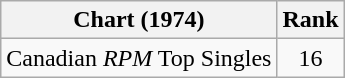<table class="wikitable">
<tr>
<th>Chart (1974)</th>
<th>Rank</th>
</tr>
<tr>
<td>Canadian <em>RPM</em> Top Singles </td>
<td style="text-align:center;">16</td>
</tr>
</table>
